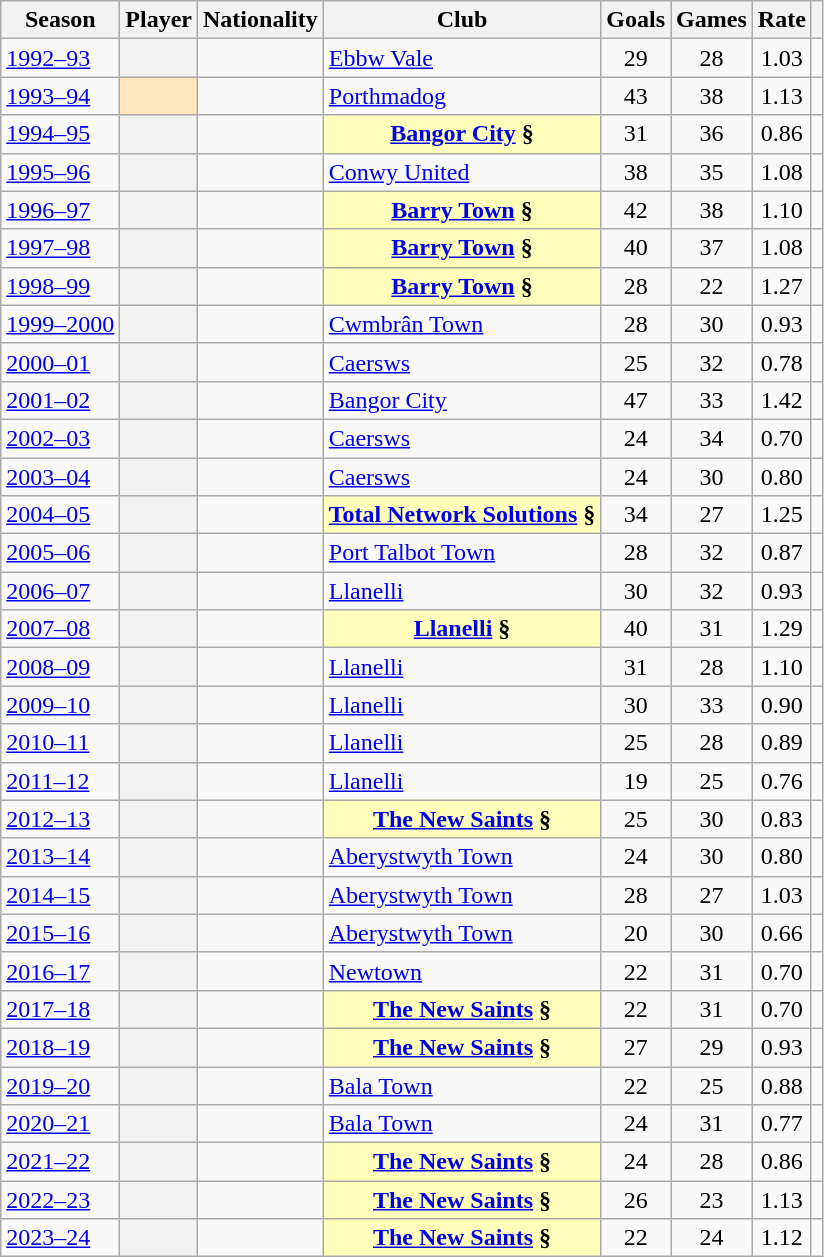<table class="wikitable sortable plainrowheaders">
<tr>
<th scope="col">Season</th>
<th scope="col">Player</th>
<th scope="col">Nationality</th>
<th scope="col">Club</th>
<th scope="col">Goals</th>
<th scope="col">Games</th>
<th scope="col">Rate</th>
<th scope="col" class="unsortable"></th>
</tr>
<tr>
<td><a href='#'>1992–93</a></td>
<th scope="row"></th>
<td></td>
<td><a href='#'>Ebbw Vale</a></td>
<td style="text-align:center">29</td>
<td style="text-align:center">28</td>
<td style="text-align:center">1.03</td>
<td style="text-align:center"></td>
</tr>
<tr>
<td><a href='#'>1993–94</a></td>
<th scope="row" style="background:#FFE6BD"> </th>
<td></td>
<td><a href='#'>Porthmadog</a></td>
<td style="text-align:center">43</td>
<td style="text-align:center">38</td>
<td style="text-align:center">1.13</td>
<td style="text-align:center"></td>
</tr>
<tr>
<td><a href='#'>1994–95</a></td>
<th scope="row"></th>
<td></td>
<th scope="row" style="background:#ffb"><a href='#'>Bangor City</a> §</th>
<td style="text-align:center">31</td>
<td style="text-align:center">36</td>
<td style="text-align:center">0.86</td>
<td style="text-align:center"></td>
</tr>
<tr>
<td><a href='#'>1995–96</a></td>
<th scope="row"></th>
<td></td>
<td><a href='#'>Conwy United</a></td>
<td style="text-align:center">38</td>
<td style="text-align:center">35</td>
<td style="text-align:center">1.08</td>
<td style="text-align:center"></td>
</tr>
<tr>
<td><a href='#'>1996–97</a></td>
<th scope="row"></th>
<td></td>
<th scope="row" style="background:#ffb"><a href='#'>Barry Town</a> §</th>
<td style="text-align:center">42</td>
<td style="text-align:center">38</td>
<td style="text-align:center">1.10</td>
<td style="text-align:center"></td>
</tr>
<tr>
<td><a href='#'>1997–98</a></td>
<th scope="row"></th>
<td></td>
<th scope="row" style="background:#ffb"><a href='#'>Barry Town</a> §</th>
<td style="text-align:center">40</td>
<td style="text-align:center">37</td>
<td style="text-align:center">1.08</td>
<td style="text-align:center"></td>
</tr>
<tr>
<td><a href='#'>1998–99</a></td>
<th scope="row"></th>
<td></td>
<th scope="row" style="background:#ffb"><a href='#'>Barry Town</a> §</th>
<td style="text-align:center">28</td>
<td style="text-align:center">22</td>
<td style="text-align:center">1.27</td>
<td style="text-align:center"></td>
</tr>
<tr>
<td><a href='#'>1999–2000</a></td>
<th scope="row"></th>
<td></td>
<td><a href='#'>Cwmbrân Town</a></td>
<td style="text-align:center">28</td>
<td style="text-align:center">30</td>
<td style="text-align:center">0.93</td>
<td style="text-align:center"></td>
</tr>
<tr>
<td><a href='#'>2000–01</a></td>
<th scope="row"></th>
<td></td>
<td><a href='#'>Caersws</a></td>
<td style="text-align:center">25</td>
<td style="text-align:center">32</td>
<td style="text-align:center">0.78</td>
<td style="text-align:center"></td>
</tr>
<tr>
<td><a href='#'>2001–02</a></td>
<th scope="row"></th>
<td></td>
<td><a href='#'>Bangor City</a></td>
<td style="text-align:center">47</td>
<td style="text-align:center">33</td>
<td style="text-align:center">1.42</td>
<td style="text-align:center"></td>
</tr>
<tr>
<td><a href='#'>2002–03</a></td>
<th scope="row"></th>
<td></td>
<td><a href='#'>Caersws</a></td>
<td style="text-align:center">24</td>
<td style="text-align:center">34</td>
<td style="text-align:center">0.70</td>
<td style="text-align:center"></td>
</tr>
<tr>
<td><a href='#'>2003–04</a></td>
<th scope="row"></th>
<td></td>
<td><a href='#'>Caersws</a></td>
<td style="text-align:center">24</td>
<td style="text-align:center">30</td>
<td style="text-align:center">0.80</td>
<td style="text-align:center"></td>
</tr>
<tr>
<td><a href='#'>2004–05</a></td>
<th scope="row"></th>
<td></td>
<th scope="row" style="background:#ffb"><a href='#'>Total Network Solutions</a> §</th>
<td style="text-align:center">34</td>
<td style="text-align:center">27</td>
<td style="text-align:center">1.25</td>
<td style="text-align:center"></td>
</tr>
<tr>
<td><a href='#'>2005–06</a></td>
<th scope="row"></th>
<td></td>
<td><a href='#'>Port Talbot Town</a></td>
<td style="text-align:center">28</td>
<td style="text-align:center">32</td>
<td style="text-align:center">0.87</td>
<td style="text-align:center"></td>
</tr>
<tr>
<td><a href='#'>2006–07</a></td>
<th scope="row"></th>
<td></td>
<td><a href='#'>Llanelli</a></td>
<td style="text-align:center">30</td>
<td style="text-align:center">32</td>
<td style="text-align:center">0.93</td>
<td style="text-align:center"></td>
</tr>
<tr>
<td><a href='#'>2007–08</a></td>
<th scope="row"></th>
<td></td>
<th scope="row" style="background:#ffb"><a href='#'>Llanelli</a> §</th>
<td style="text-align:center">40</td>
<td style="text-align:center">31</td>
<td style="text-align:center">1.29</td>
<td style="text-align:center"></td>
</tr>
<tr>
<td><a href='#'>2008–09</a></td>
<th scope="row"></th>
<td></td>
<td><a href='#'>Llanelli</a></td>
<td style="text-align:center">31</td>
<td style="text-align:center">28</td>
<td style="text-align:center">1.10</td>
<td style="text-align:center"></td>
</tr>
<tr>
<td><a href='#'>2009–10</a></td>
<th scope="row"></th>
<td></td>
<td><a href='#'>Llanelli</a></td>
<td style="text-align:center">30</td>
<td style="text-align:center">33</td>
<td style="text-align:center">0.90</td>
<td style="text-align:center"></td>
</tr>
<tr>
<td><a href='#'>2010–11</a></td>
<th scope="row"></th>
<td></td>
<td><a href='#'>Llanelli</a></td>
<td style="text-align:center">25</td>
<td style="text-align:center">28</td>
<td style="text-align:center">0.89</td>
<td style="text-align:center"></td>
</tr>
<tr>
<td><a href='#'>2011–12</a></td>
<th scope="row"></th>
<td></td>
<td><a href='#'>Llanelli</a></td>
<td style="text-align:center">19</td>
<td style="text-align:center">25</td>
<td style="text-align:center">0.76</td>
<td style="text-align:center"></td>
</tr>
<tr>
<td><a href='#'>2012–13</a></td>
<th scope="row"></th>
<td></td>
<th scope="row" style="background:#ffb"><a href='#'>The New Saints</a> §</th>
<td style="text-align:center">25</td>
<td style="text-align:center">30</td>
<td style="text-align:center">0.83</td>
<td style="text-align:center"></td>
</tr>
<tr>
<td><a href='#'>2013–14</a></td>
<th scope="row"></th>
<td></td>
<td><a href='#'>Aberystwyth Town</a></td>
<td style="text-align:center">24</td>
<td style="text-align:center">30</td>
<td style="text-align:center">0.80</td>
<td style="text-align:center"></td>
</tr>
<tr>
<td><a href='#'>2014–15</a></td>
<th scope="row"></th>
<td></td>
<td><a href='#'>Aberystwyth Town</a></td>
<td style="text-align:center">28</td>
<td style="text-align:center">27</td>
<td style="text-align:center">1.03</td>
<td style="text-align:center"></td>
</tr>
<tr>
<td><a href='#'>2015–16</a></td>
<th scope="row"></th>
<td></td>
<td><a href='#'>Aberystwyth Town</a></td>
<td style="text-align:center">20</td>
<td style="text-align:center">30</td>
<td style="text-align:center">0.66</td>
<td style="text-align:center"></td>
</tr>
<tr>
<td><a href='#'>2016–17</a></td>
<th scope="row"></th>
<td></td>
<td><a href='#'>Newtown</a></td>
<td style="text-align:center">22</td>
<td style="text-align:center">31</td>
<td style="text-align:center">0.70</td>
<td style="text-align:center"></td>
</tr>
<tr>
<td><a href='#'>2017–18</a></td>
<th scope="row"></th>
<td></td>
<th scope="row" style="background:#ffb"><a href='#'>The New Saints</a> §</th>
<td style="text-align:center">22</td>
<td style="text-align:center">31</td>
<td style="text-align:center">0.70</td>
<td style="text-align:center"></td>
</tr>
<tr>
<td><a href='#'>2018–19</a></td>
<th scope="row"></th>
<td></td>
<th scope="row" style="background:#ffb"><a href='#'>The New Saints</a> §</th>
<td style="text-align:center">27</td>
<td style="text-align:center">29</td>
<td style="text-align:center">0.93</td>
<td style="text-align:center"></td>
</tr>
<tr>
<td><a href='#'>2019–20</a></td>
<th scope="row"></th>
<td></td>
<td><a href='#'>Bala Town</a></td>
<td style="text-align:center">22</td>
<td style="text-align:center">25</td>
<td style="text-align:center">0.88</td>
<td style="text-align:center"></td>
</tr>
<tr>
<td><a href='#'>2020–21</a></td>
<th scope="row"></th>
<td></td>
<td><a href='#'>Bala Town</a></td>
<td style="text-align:center">24</td>
<td style="text-align:center">31</td>
<td style="text-align:center">0.77</td>
<td style="text-align:center"></td>
</tr>
<tr>
<td><a href='#'>2021–22</a></td>
<th scope="row"></th>
<td></td>
<th scope="row" style="background:#ffb"><a href='#'>The New Saints</a> §</th>
<td style="text-align:center">24</td>
<td style="text-align:center">28</td>
<td style="text-align:center">0.86</td>
<td style="text-align:center"></td>
</tr>
<tr>
<td><a href='#'>2022–23</a></td>
<th scope="row"></th>
<td></td>
<th scope="row" style="background:#ffb"><a href='#'>The New Saints</a> §</th>
<td style="text-align:center">26</td>
<td style="text-align:center">23</td>
<td style="text-align:center">1.13</td>
<td style="text-align:center"></td>
</tr>
<tr>
<td><a href='#'>2023–24</a></td>
<th scope="row"></th>
<td></td>
<th scope="row" style="background:#ffb"><a href='#'>The New Saints</a> §</th>
<td style="text-align:center">22</td>
<td style="text-align:center">24</td>
<td style="text-align:center">1.12</td>
<td style="text-align:center"></td>
</tr>
</table>
